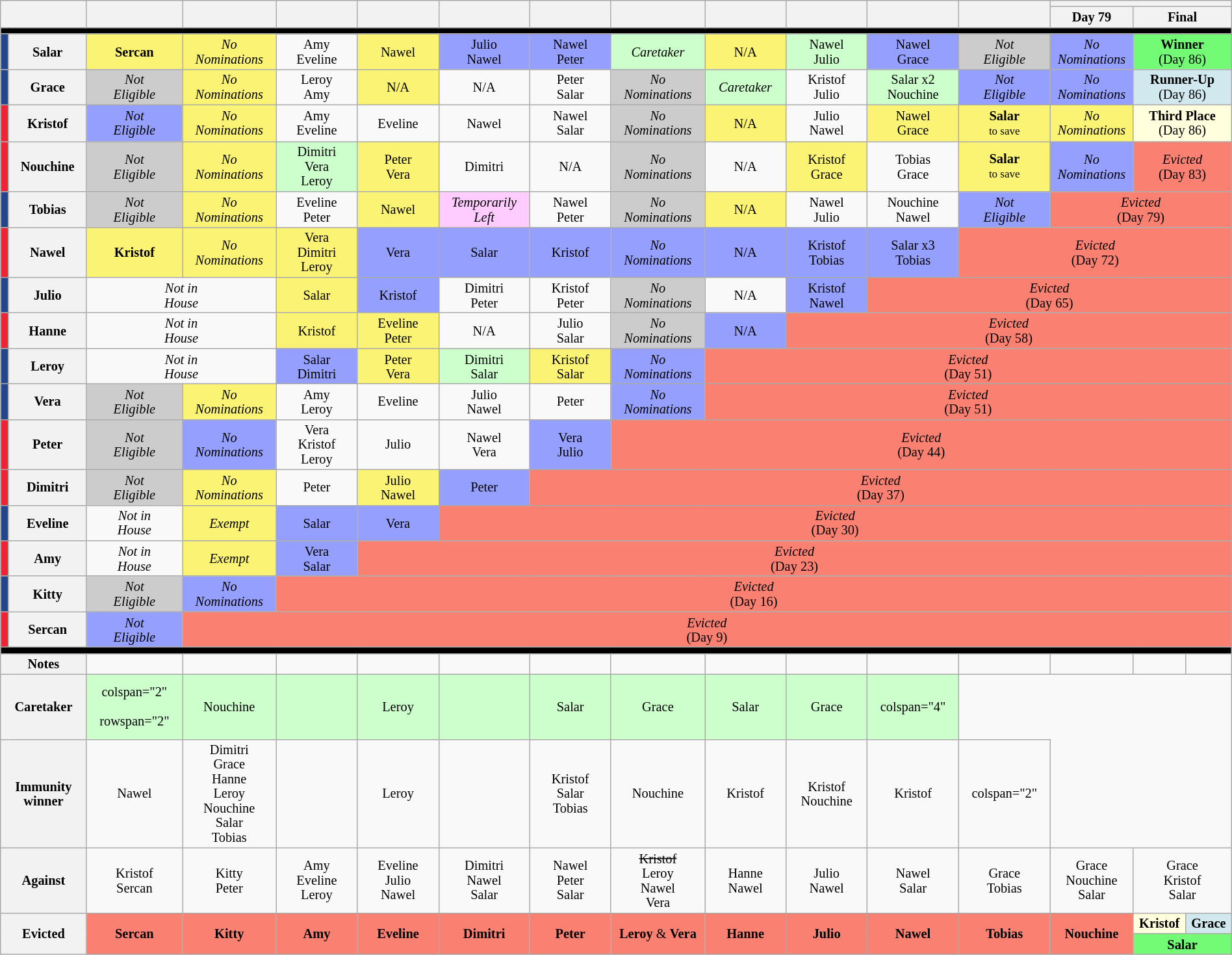<table class="wikitable" style="text-align:center; width:100%; font-size:85%; line-height:15px">
<tr>
<th colspan="2" rowspan="2" style="width: 5%;"></th>
<th rowspan="2" style="width: 5%;"></th>
<th rowspan="2" style="width: 5%;"></th>
<th rowspan="2" style="width: 5%;"></th>
<th rowspan="2" style="width: 5%;"></th>
<th rowspan="2" style="width: 5%;"></th>
<th rowspan="2" style="width: 5%;"></th>
<th rowspan="2" style="width: 5%;"></th>
<th rowspan="2" style="width: 5%;"></th>
<th rowspan="2" style="width: 5%;"></th>
<th rowspan="2" style="width: 5%;"></th>
<th rowspan="2" style="width: 5%;"></th>
<th colspan="3" style="width: 5%;"></th>
</tr>
<tr>
<th>Day 79</th>
<th colspan="2">Final</th>
</tr>
<tr>
<th colspan="17" style="background:#000;"></th>
</tr>
<tr>
<td style="background:#21468B"></td>
<th>Salar</th>
<td style="background:#FBF373;"><strong>Sercan</strong></td>
<td style="background:#FBF373;"><em>No<br>Nominations</em></td>
<td>Amy<br>Eveline</td>
<td style="background:#FBF373;">Nawel</td>
<td style="background:#959FFD;">Julio<br>Nawel</td>
<td style="background:#959FFD;">Nawel<br>Peter</td>
<td style="background:#cfc;"><em>Caretaker</em></td>
<td style="background:#FBF373;">N/A</td>
<td style="background:#cfc;">Nawel<br>Julio</td>
<td style="background:#959FFD;">Nawel<br>Grace</td>
<td style="background:#cccccc;"><em>Not<br>Eligible</em></td>
<td style="background:#959FFD;"><em>No<br>Nominations</em></td>
<td colspan="2" style="background:#73FB76"><strong>Winner</strong><br>(Day 86)</td>
</tr>
<tr>
<td style="background:#21468B"></td>
<th>Grace</th>
<td style="background:#cccccc;"><em>Not<br>Eligible</em></td>
<td style="background:#FBF373;"><em>No<br>Nominations</em></td>
<td>Leroy<br>Amy</td>
<td style="background:#FBF373;">N/A</td>
<td>N/A</td>
<td>Peter<br>Salar</td>
<td style="background:#cccccc;"><em>No<br>Nominations</em></td>
<td style="background:#cfc;"><em>Caretaker</em></td>
<td>Kristof<br>Julio</td>
<td style="background:#cfc;">Salar x2<br>Nouchine</td>
<td style="background:#959FFD;"><em>Not<br>Eligible</em></td>
<td style="background:#959FFD;"><em>No<br>Nominations</em></td>
<td colspan="2" style="background:#D1E8EF"><strong>Runner-Up</strong><br>(Day 86)</td>
</tr>
<tr>
<td style="background:#ED2436"></td>
<th>Kristof</th>
<td style="background:#959FFD;"><em>Not<br>Eligible</em></td>
<td style="background:#FBF373;"><em>No<br>Nominations</em></td>
<td>Amy<br>Eveline</td>
<td>Eveline</td>
<td>Nawel</td>
<td>Nawel<br>Salar</td>
<td style="background:#cccccc;"><em>No<br>Nominations</em></td>
<td style="background:#FBF373;">N/A</td>
<td>Julio<br>Nawel</td>
<td style="background:#FBF373;">Nawel<br>Grace</td>
<td style="background:#FBF373;"><strong>Salar</strong><br><small>to save</small></td>
<td style="background:#FBF373;"><em>No<br>Nominations</em></td>
<td colspan="2" style="background:#FFFFDD;"><strong>Third Place</strong><br>(Day 86)</td>
</tr>
<tr>
<td style="background:#ED2436"></td>
<th>Nouchine</th>
<td style="background:#cccccc;"><em>Not<br>Eligible</em></td>
<td style="background:#FBF373;"><em>No<br>Nominations</em></td>
<td style="background:#cfc;">Dimitri<br>Vera<br>Leroy</td>
<td style="background:#FBF373;">Peter<br>Vera</td>
<td>Dimitri</td>
<td>N/A</td>
<td style="background:#cccccc;"><em>No<br>Nominations</em></td>
<td>N/A</td>
<td style="background:#FBF373;">Kristof<br>Grace</td>
<td>Tobias<br>Grace</td>
<td style="background:#FBF373;"><strong>Salar</strong><br><small>to save</small></td>
<td style="background:#959FFD;"><em>No<br>Nominations</em></td>
<td colspan="4" style="background:salmon;" align="center"><em>Evicted</em><br>(Day 83)</td>
</tr>
<tr>
<td style="background:#21468B"></td>
<th>Tobias</th>
<td style="background:#cccccc;"><em>Not<br>Eligible</em></td>
<td style="background:#FBF373;"><em>No<br>Nominations</em></td>
<td>Eveline<br>Peter</td>
<td style="background:#FBF373;">Nawel</td>
<td style="background:#fcf;"><em>Temporarily<br>Left</em></td>
<td>Nawel<br>Peter</td>
<td style="background:#cccccc;"><em>No<br>Nominations</em></td>
<td style="background:#FBF373;">N/A</td>
<td>Nawel<br>Julio</td>
<td>Nouchine<br>Nawel</td>
<td style="background:#959FFD;"><em>Not<br>Eligible</em></td>
<td colspan="5" style="background:salmon;" align="center"><em>Evicted</em><br>(Day 79)</td>
</tr>
<tr>
<td style="background:#ED2436"></td>
<th>Nawel</th>
<td style="background:#FBF373;"><strong>Kristof</strong></td>
<td style="background:#FBF373;"><em>No<br>Nominations</em></td>
<td style="background:#FBF373;">Vera<br>Dimitri<br>Leroy</td>
<td style="background:#959FFD;">Vera</td>
<td style="background:#959FFD;">Salar</td>
<td style="background:#959FFD;">Kristof</td>
<td style="background:#959FFD;"><em>No<br>Nominations</em></td>
<td style="background:#959FFD;">N/A</td>
<td style="background:#959FFD;">Kristof<br>Tobias</td>
<td style="background:#959FFD;">Salar x3<br>Tobias</td>
<td colspan="6" style="background:salmon;" align="center"><em>Evicted</em><br>(Day 72)</td>
</tr>
<tr>
<td style="background:#21468B"></td>
<th>Julio</th>
<td colspan=2><em>Not in<br>House</em></td>
<td style="background:#FBF373;">Salar</td>
<td style="background:#959FFD;">Kristof</td>
<td>Dimitri<br>Peter</td>
<td>Kristof<br>Peter</td>
<td style="background:#cccccc;"><em>No<br>Nominations</em></td>
<td>N/A</td>
<td style="background:#959FFD;">Kristof<br>Nawel</td>
<td colspan="7" style="background:salmon;" align="center"><em>Evicted</em><br>(Day 65)</td>
</tr>
<tr>
<td style="background:#ED2436"></td>
<th>Hanne</th>
<td colspan=2><em>Not in<br>House</em></td>
<td style="background:#FBF373;">Kristof</td>
<td style="background:#FBF373;">Eveline<br>Peter</td>
<td>N/A</td>
<td>Julio<br>Salar</td>
<td style="background:#cccccc;"><em>No<br>Nominations</em></td>
<td style="background:#959FFD;">N/A</td>
<td colspan="8" style="background:salmon;" align="center"><em>Evicted</em><br>(Day 58)</td>
</tr>
<tr>
<td style="background:#21468B"></td>
<th>Leroy</th>
<td colspan=2><em>Not in<br>House</em></td>
<td style="background:#959FFD;">Salar<br>Dimitri</td>
<td style="background:#FBF373;">Peter<br>Vera</td>
<td style="background:#cfc;">Dimitri<br>Salar</td>
<td style="background:#FBF373;">Kristof<br>Salar</td>
<td style="background:#959FFD;"><em>No<br>Nominations</em></td>
<td colspan="9" style="background:salmon;" align="center"><em>Evicted</em><br>(Day 51)</td>
</tr>
<tr>
<td style="background:#21468B"></td>
<th>Vera</th>
<td style="background:#cccccc;"><em>Not<br>Eligible</em></td>
<td style="background:#FBF373;"><em>No<br>Nominations</em></td>
<td>Amy<br>Leroy</td>
<td>Eveline</td>
<td>Julio<br>Nawel</td>
<td>Peter</td>
<td style="background:#959FFD;"><em>No<br>Nominations</em></td>
<td colspan="9" style="background:salmon;" align="center"><em>Evicted</em><br>(Day 51)</td>
</tr>
<tr>
<td style="background:#ED2436"></td>
<th>Peter</th>
<td style="background:#cccccc;"><em>Not<br>Eligible</em></td>
<td style="background:#959FFD;"><em>No<br>Nominations</em></td>
<td>Vera<br>Kristof<br>Leroy</td>
<td>Julio</td>
<td>Nawel<br>Vera</td>
<td style="background:#959FFD;">Vera<br>Julio</td>
<td colspan="10" style="background:salmon;" align="center"><em>Evicted</em><br>(Day 44)</td>
</tr>
<tr>
<td style="background:#ED2436"></td>
<th>Dimitri</th>
<td style="background:#cccccc;"><em>Not<br>Eligible</em></td>
<td style="background:#FBF373;"><em>No<br>Nominations</em></td>
<td>Peter</td>
<td style="background:#FBF373;">Julio<br>Nawel</td>
<td style="background:#959FFD;">Peter</td>
<td colspan="10" style="background:salmon;" align="center"><em>Evicted</em><br>(Day 37)</td>
</tr>
<tr>
<td style="background:#21468B"></td>
<th>Eveline</th>
<td><em>Not in<br>House</em></td>
<td style="background:#FBF373;"><em>Exempt</em></td>
<td style="background:#959FFD;">Salar</td>
<td style="background:#959FFD;">Vera</td>
<td colspan="11" style="background:salmon;" align="center"><em>Evicted</em><br>(Day 30)</td>
</tr>
<tr>
<td style="background:#ED2436"></td>
<th>Amy</th>
<td><em>Not in<br>House</em></td>
<td style="background:#FBF373;"><em>Exempt</em></td>
<td style="background:#959FFD;">Vera<br>Salar</td>
<td colspan="12" style="background:salmon;" align="center"><em>Evicted</em><br>(Day 23)</td>
</tr>
<tr>
<td style="background:#21468B"></td>
<th>Kitty</th>
<td style="background:#cccccc;"><em>Not<br>Eligible</em></td>
<td style="background:#959FFD;"><em>No<br>Nominations</em></td>
<td colspan="13" style="background:salmon;" align="center"><em>Evicted</em><br>(Day 16)</td>
</tr>
<tr>
<td style="background:#ED2436"></td>
<th>Sercan</th>
<td style="background:#959FFD;"><em>Not<br>Eligible</em></td>
<td colspan="14" style="background:salmon;" align="center"><em>Evicted</em><br>(Day 9)</td>
</tr>
<tr>
<th colspan="17" style="background:#000;"></th>
</tr>
<tr>
<th colspan="2">Notes</th>
<td></td>
<td></td>
<td></td>
<td></td>
<td></td>
<td></td>
<td></td>
<td></td>
<td></td>
<td></td>
<td></td>
<td></td>
<td></td>
<td></td>
</tr>
<tr style="background:#cfc; line-height:30px" |>
<th colspan="2">Caretaker</th>
<td>colspan="2" rowspan="2" </td>
<td>Nouchine</td>
<td></td>
<td>Leroy</td>
<td></td>
<td>Salar</td>
<td>Grace</td>
<td>Salar</td>
<td>Grace</td>
<td>colspan="4" </td>
</tr>
<tr>
<th colspan="2">Immunity<br>winner</th>
<td>Nawel</td>
<td>Dimitri<br>Grace<br>Hanne<br>Leroy<br>Nouchine<br>Salar<br>Tobias</td>
<td></td>
<td>Leroy</td>
<td></td>
<td>Kristof<br>Salar<br>Tobias</td>
<td>Nouchine</td>
<td>Kristof</td>
<td>Kristof<br>Nouchine</td>
<td>Kristof</td>
<td>colspan="2" </td>
</tr>
<tr>
<th colspan="2">Against<br></th>
<td>Kristof<br>Sercan</td>
<td>Kitty<br>Peter</td>
<td>Amy<br>Eveline<br>Leroy</td>
<td>Eveline<br>Julio<br>Nawel</td>
<td>Dimitri<br>Nawel<br>Salar</td>
<td>Nawel<br>Peter<br>Salar</td>
<td><s>Kristof</s><br>Leroy<br>Nawel<br>Vera</td>
<td>Hanne<br>Nawel</td>
<td>Julio<br>Nawel</td>
<td>Nawel<br>Salar</td>
<td>Grace<br>Tobias</td>
<td>Grace<br>Nouchine<br>Salar</td>
<td colspan="2">Grace<br>Kristof<br>Salar</td>
</tr>
<tr>
<th rowspan=2 colspan="2">Evicted</th>
<td rowspan=2 style="background:salmon;"><strong>Sercan</strong><br></td>
<td rowspan=2 style="background:salmon;"><strong>Kitty</strong><br></td>
<td rowspan=2 style="background:salmon;"><strong>Amy</strong><br></td>
<td rowspan=2 style="background:salmon;"><strong>Eveline</strong><br></td>
<td rowspan=2 style="background:salmon;"><strong>Dimitri</strong><br></td>
<td rowspan=2 style="background:salmon;"><strong>Peter</strong><br></td>
<td rowspan=2 style="background:salmon;"><strong>Leroy</strong> & <strong>Vera</strong><br></td>
<td rowspan=2 style="background:salmon;"><strong>Hanne</strong><br></td>
<td rowspan=2 style="background:salmon;"><strong>Julio</strong><br></td>
<td rowspan=2 style="background:salmon;"><strong>Nawel</strong><br></td>
<td rowspan=2 style="background:salmon;"><strong>Tobias</strong><br></td>
<td rowspan=2 style="background:salmon;"><strong>Nouchine</strong><br></td>
<td style="background:#FFFFDD;"><strong>Kristof</strong><br></td>
<td style="background:#D1E8EF"><strong>Grace</strong><br></td>
</tr>
<tr>
<td colspan=2 style="background:#73FB76"><strong>Salar</strong><br></td>
</tr>
</table>
